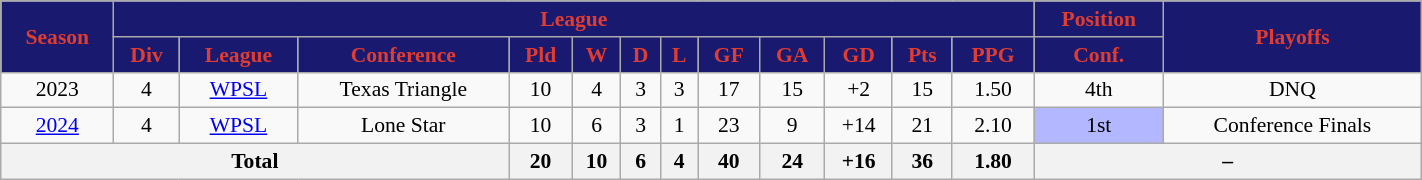<table class="wikitable" width="75%" style="font-size:90%; text-align:center;">
<tr>
<th style="background:#191970; color:#E03C31" rowspan="2">Season</th>
<th style="background:#191970; color:#E03C31" colspan="12">League</th>
<th style="background:#191970; color:#E03C31">Position</th>
<th style="background:#191970; color:#E03C31" rowspan="2">Playoffs</th>
</tr>
<tr>
<th style="background:#191970; color:#E03C31">Div</th>
<th style="background:#191970; color:#E03C31">League</th>
<th style="background:#191970; color:#E03C31">Conference</th>
<th style="background:#191970; color:#E03C31">Pld</th>
<th style="background:#191970; color:#E03C31">W</th>
<th style="background:#191970; color:#E03C31">D</th>
<th style="background:#191970; color:#E03C31">L</th>
<th style="background:#191970; color:#E03C31">GF</th>
<th style="background:#191970; color:#E03C31">GA</th>
<th style="background:#191970; color:#E03C31">GD</th>
<th style="background:#191970; color:#E03C31">Pts</th>
<th style="background:#191970; color:#E03C31">PPG</th>
<th style="background:#191970; color:#E03C31">Conf.</th>
</tr>
<tr>
<td>2023</td>
<td>4</td>
<td><a href='#'>WPSL</a></td>
<td>Texas Triangle</td>
<td>10</td>
<td>4</td>
<td>3</td>
<td>3</td>
<td>17</td>
<td>15</td>
<td>+2</td>
<td>15</td>
<td>1.50</td>
<td>4th</td>
<td>DNQ</td>
</tr>
<tr>
<td><a href='#'>2024</a></td>
<td>4</td>
<td><a href='#'>WPSL</a></td>
<td>Lone Star</td>
<td>10</td>
<td>6</td>
<td>3</td>
<td>1</td>
<td>23</td>
<td>9</td>
<td>+14</td>
<td>21</td>
<td>2.10</td>
<td bgcolor="B3B7FF">1st</td>
<td>Conference Finals</td>
</tr>
<tr>
<th colspan=4>Total</th>
<th>20</th>
<th>10</th>
<th>6</th>
<th>4</th>
<th>40</th>
<th>24</th>
<th>+16</th>
<th>36</th>
<th>1.80</th>
<th colspan=2>–</th>
</tr>
</table>
